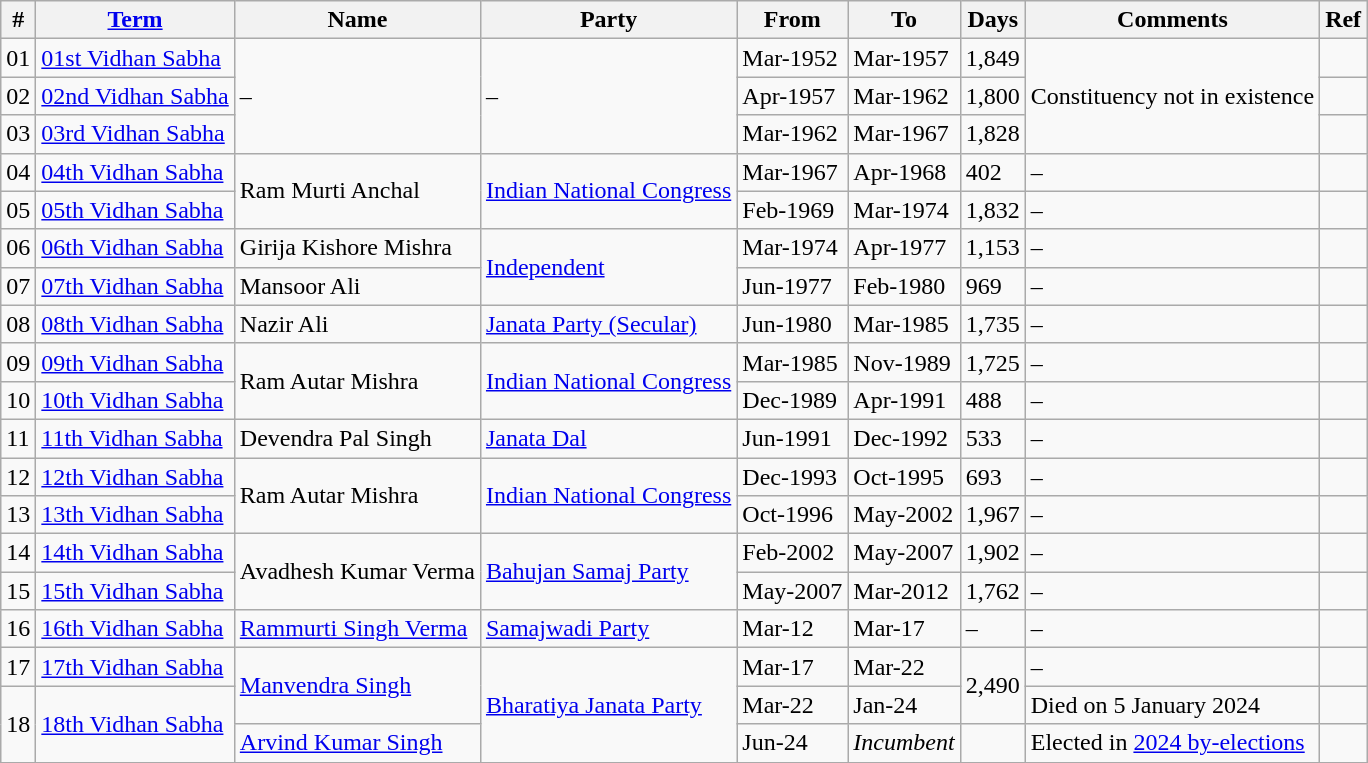<table class="wikitable sortable">
<tr>
<th>#</th>
<th><a href='#'>Term</a></th>
<th>Name</th>
<th>Party</th>
<th>From</th>
<th>To</th>
<th>Days</th>
<th>Comments</th>
<th>Ref</th>
</tr>
<tr>
<td>01</td>
<td><a href='#'>01st Vidhan Sabha</a></td>
<td rowspan="3">–</td>
<td rowspan="3">–</td>
<td>Mar-1952</td>
<td>Mar-1957</td>
<td>1,849</td>
<td rowspan="3">Constituency not in existence</td>
<td></td>
</tr>
<tr>
<td>02</td>
<td><a href='#'>02nd Vidhan Sabha</a></td>
<td>Apr-1957</td>
<td>Mar-1962</td>
<td>1,800</td>
<td></td>
</tr>
<tr>
<td>03</td>
<td><a href='#'>03rd Vidhan Sabha</a></td>
<td>Mar-1962</td>
<td>Mar-1967</td>
<td>1,828</td>
<td></td>
</tr>
<tr>
<td>04</td>
<td><a href='#'>04th Vidhan Sabha</a></td>
<td rowspan="2">Ram Murti Anchal</td>
<td rowspan="2"><a href='#'>Indian National Congress</a></td>
<td>Mar-1967</td>
<td>Apr-1968</td>
<td>402</td>
<td>–</td>
<td></td>
</tr>
<tr>
<td>05</td>
<td><a href='#'>05th Vidhan Sabha</a></td>
<td>Feb-1969</td>
<td>Mar-1974</td>
<td>1,832</td>
<td>–</td>
<td></td>
</tr>
<tr>
<td>06</td>
<td><a href='#'>06th Vidhan Sabha</a></td>
<td>Girija Kishore Mishra</td>
<td rowspan="2"><a href='#'>Independent</a></td>
<td>Mar-1974</td>
<td>Apr-1977</td>
<td>1,153</td>
<td>–</td>
<td></td>
</tr>
<tr>
<td>07</td>
<td><a href='#'>07th Vidhan Sabha</a></td>
<td>Mansoor Ali</td>
<td>Jun-1977</td>
<td>Feb-1980</td>
<td>969</td>
<td>–</td>
<td></td>
</tr>
<tr>
<td>08</td>
<td><a href='#'>08th Vidhan Sabha</a></td>
<td>Nazir Ali</td>
<td><a href='#'>Janata Party (Secular)</a></td>
<td>Jun-1980</td>
<td>Mar-1985</td>
<td>1,735</td>
<td>–</td>
<td></td>
</tr>
<tr>
<td>09</td>
<td><a href='#'>09th Vidhan Sabha</a></td>
<td rowspan="2">Ram Autar Mishra</td>
<td rowspan="2"><a href='#'>Indian National Congress</a></td>
<td>Mar-1985</td>
<td>Nov-1989</td>
<td>1,725</td>
<td>–</td>
<td></td>
</tr>
<tr>
<td>10</td>
<td><a href='#'>10th Vidhan Sabha</a></td>
<td>Dec-1989</td>
<td>Apr-1991</td>
<td>488</td>
<td>–</td>
<td></td>
</tr>
<tr>
<td>11</td>
<td><a href='#'>11th Vidhan Sabha</a></td>
<td>Devendra Pal Singh</td>
<td><a href='#'>Janata Dal</a></td>
<td>Jun-1991</td>
<td>Dec-1992</td>
<td>533</td>
<td>–</td>
<td></td>
</tr>
<tr>
<td>12</td>
<td><a href='#'>12th Vidhan Sabha</a></td>
<td rowspan="2">Ram Autar Mishra</td>
<td rowspan="2"><a href='#'>Indian National Congress</a></td>
<td>Dec-1993</td>
<td>Oct-1995</td>
<td>693</td>
<td>–</td>
<td></td>
</tr>
<tr>
<td>13</td>
<td><a href='#'>13th Vidhan Sabha</a></td>
<td>Oct-1996</td>
<td>May-2002</td>
<td>1,967</td>
<td>–</td>
<td></td>
</tr>
<tr>
<td>14</td>
<td><a href='#'>14th Vidhan Sabha</a></td>
<td rowspan="2">Avadhesh Kumar Verma</td>
<td rowspan="2"><a href='#'>Bahujan Samaj Party</a></td>
<td>Feb-2002</td>
<td>May-2007</td>
<td>1,902</td>
<td>–</td>
<td></td>
</tr>
<tr>
<td>15</td>
<td><a href='#'>15th Vidhan Sabha</a></td>
<td>May-2007</td>
<td>Mar-2012</td>
<td>1,762</td>
<td>–</td>
<td></td>
</tr>
<tr>
<td>16</td>
<td><a href='#'>16th Vidhan Sabha</a></td>
<td><a href='#'>Rammurti Singh Verma</a></td>
<td><a href='#'>Samajwadi Party</a></td>
<td>Mar-12</td>
<td>Mar-17</td>
<td>–</td>
<td>–</td>
<td></td>
</tr>
<tr>
<td>17</td>
<td><a href='#'>17th Vidhan Sabha</a></td>
<td rowspan="2"><a href='#'>Manvendra Singh</a></td>
<td rowspan="3"><a href='#'>Bharatiya Janata Party</a></td>
<td>Mar-17</td>
<td>Mar-22</td>
<td rowspan="2">2,490</td>
<td>–</td>
<td></td>
</tr>
<tr>
<td rowspan=2>18</td>
<td rowspan=2><a href='#'>18th Vidhan Sabha</a></td>
<td>Mar-22</td>
<td>Jan-24</td>
<td>Died on 5 January 2024</td>
<td></td>
</tr>
<tr>
<td><a href='#'>Arvind Kumar Singh</a></td>
<td>Jun-24</td>
<td><em>Incumbent</em></td>
<td></td>
<td>Elected in <a href='#'>2024 by-elections</a></td>
<td></td>
</tr>
<tr>
</tr>
</table>
